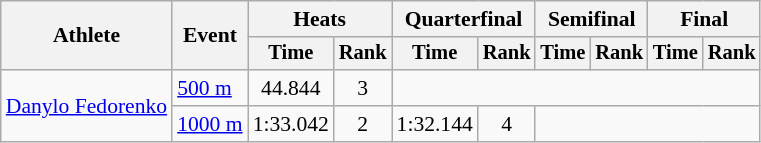<table class="wikitable" style="font-size:90%">
<tr>
<th rowspan=2>Athlete</th>
<th rowspan=2>Event</th>
<th colspan=2>Heats</th>
<th colspan=2>Quarterfinal</th>
<th colspan=2>Semifinal</th>
<th colspan=2>Final</th>
</tr>
<tr style="font-size:95%">
<th>Time</th>
<th>Rank</th>
<th>Time</th>
<th>Rank</th>
<th>Time</th>
<th>Rank</th>
<th>Time</th>
<th>Rank</th>
</tr>
<tr align=center>
<td align=left rowspan=2><a href='#'>Danylo Fedorenko</a></td>
<td align=left><a href='#'>500 m</a></td>
<td>44.844</td>
<td>3</td>
<td colspan="6"></td>
</tr>
<tr align=center>
<td align=left><a href='#'>1000 m</a></td>
<td>1:33.042</td>
<td>2</td>
<td>1:32.144</td>
<td>4</td>
<td colspan="4"></td>
</tr>
</table>
